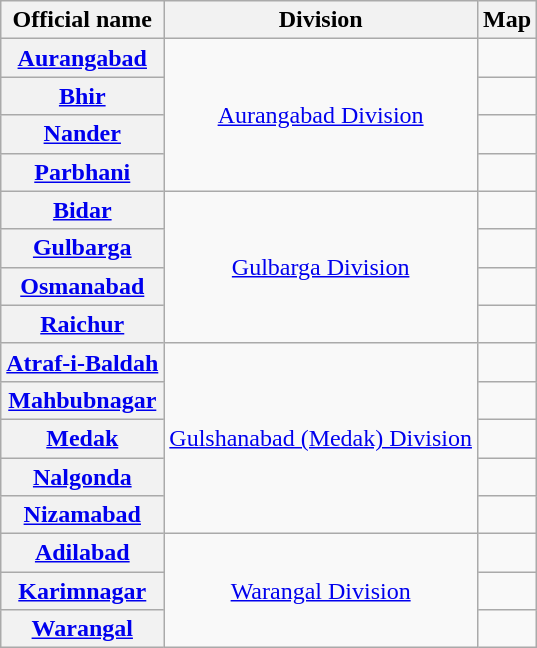<table class="wikitable sortable">
<tr>
<th scope="col">Official name</th>
<th scope="col">Division</th>
<th scope="col">Map</th>
</tr>
<tr>
<th style="text-align:center;"><a href='#'>Aurangabad</a></th>
<td rowspan=4 style="text-align:center;"><a href='#'>Aurangabad Division</a></td>
<td style="image-align:center;"></td>
</tr>
<tr>
<th style="text-align:center;"><a href='#'>Bhir</a></th>
<td style="image-align:center;"></td>
</tr>
<tr>
<th style="text-align:center;"><a href='#'>Nander</a></th>
<td style="image-align:center;"></td>
</tr>
<tr>
<th style="text-align:center;"><a href='#'>Parbhani</a></th>
<td style="image-align:center;"></td>
</tr>
<tr>
<th style="text-align:center;"><a href='#'>Bidar</a></th>
<td rowspan=4 style="text-align:center;"><a href='#'>Gulbarga Division</a></td>
<td style="image-align:center;"></td>
</tr>
<tr>
<th style="text-align:center;"><a href='#'>Gulbarga</a></th>
<td style="image-align:center;"></td>
</tr>
<tr>
<th style="text-align:center;"><a href='#'>Osmanabad</a></th>
<td style="image-align:center;"></td>
</tr>
<tr>
<th style="text-align:center;"><a href='#'>Raichur</a></th>
<td style="image-align:center;"></td>
</tr>
<tr>
<th style="text-align:center;"><a href='#'>Atraf-i-Baldah</a></th>
<td rowspan=5 style="text-align:center;"><a href='#'>Gulshanabad (Medak) Division</a></td>
<td style="image-align:center;"></td>
</tr>
<tr>
<th style="text-align:center;"><a href='#'>Mahbubnagar</a></th>
<td style="image-align:center;"></td>
</tr>
<tr>
<th style="text-align:center;"><a href='#'>Medak</a></th>
<td style="image-align:center;"></td>
</tr>
<tr>
<th style="text-align:center;"><a href='#'>Nalgonda</a></th>
<td style="image-align:center;"></td>
</tr>
<tr>
<th style="text-align:center;"><a href='#'>Nizamabad</a></th>
<td style="image-align:center;"></td>
</tr>
<tr>
<th style="text-align:center;"><a href='#'>Adilabad</a></th>
<td rowspan=3 style="text-align:center;"><a href='#'>Warangal Division</a></td>
<td style="timage-align:center;"></td>
</tr>
<tr>
<th style="text-align:center;"><a href='#'>Karimnagar</a></th>
<td style="image-align:center;"></td>
</tr>
<tr>
<th style="text-align:center;"><a href='#'>Warangal</a></th>
<td style="image-align:center;"></td>
</tr>
</table>
